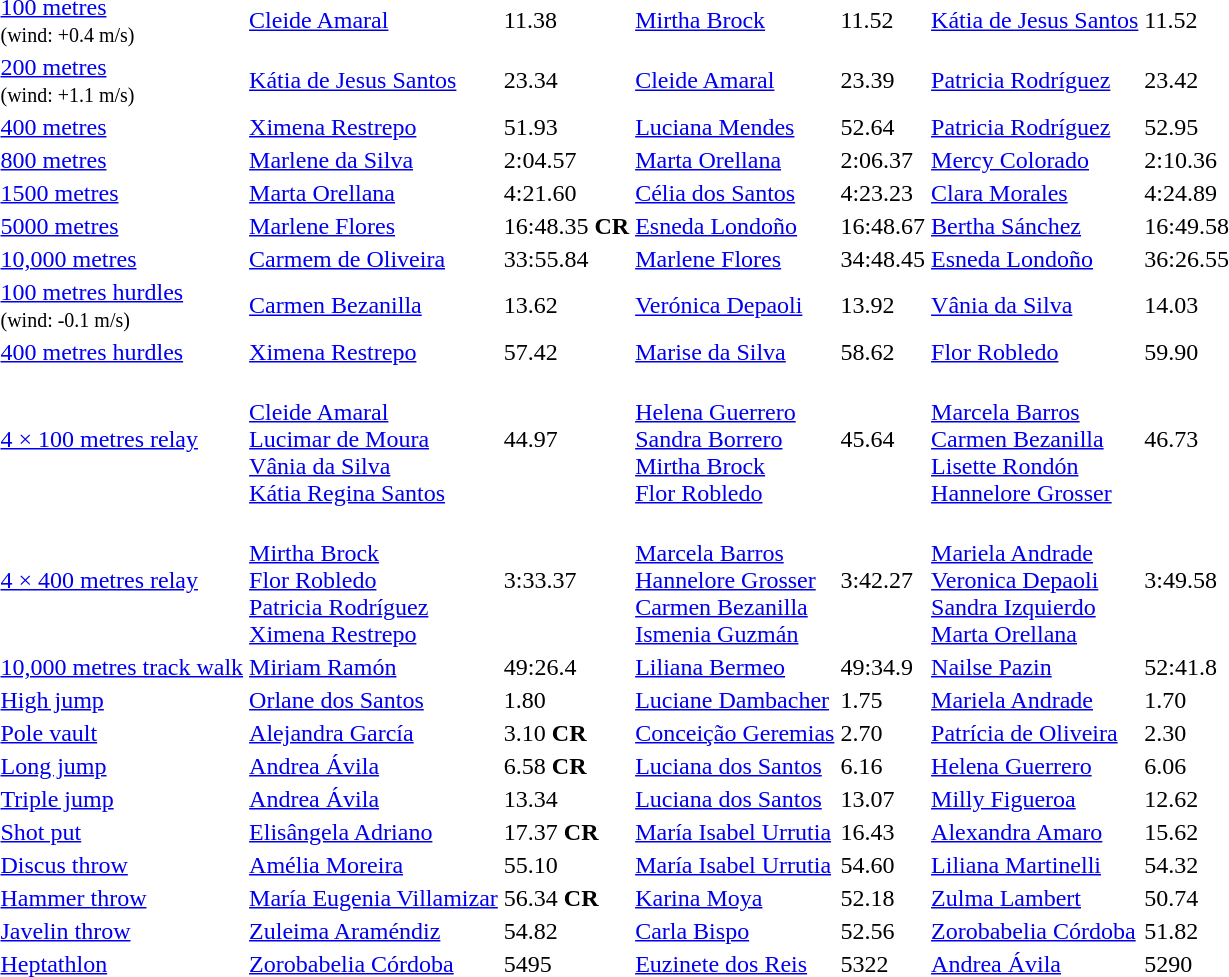<table>
<tr>
<td><a href='#'>100 metres</a><br><small>(wind: +0.4 m/s)</small></td>
<td><a href='#'>Cleide Amaral</a><br> </td>
<td>11.38</td>
<td><a href='#'>Mirtha Brock</a><br> </td>
<td>11.52</td>
<td><a href='#'>Kátia de Jesus Santos</a><br> </td>
<td>11.52</td>
</tr>
<tr>
<td><a href='#'>200 metres</a><br><small>(wind: +1.1 m/s)</small></td>
<td><a href='#'>Kátia de Jesus Santos</a><br> </td>
<td>23.34</td>
<td><a href='#'>Cleide Amaral</a><br> </td>
<td>23.39</td>
<td><a href='#'>Patricia Rodríguez</a><br> </td>
<td>23.42</td>
</tr>
<tr>
<td><a href='#'>400 metres</a></td>
<td><a href='#'>Ximena Restrepo</a><br> </td>
<td>51.93</td>
<td><a href='#'>Luciana Mendes</a><br> </td>
<td>52.64</td>
<td><a href='#'>Patricia Rodríguez</a><br> </td>
<td>52.95</td>
</tr>
<tr>
<td><a href='#'>800 metres</a></td>
<td><a href='#'>Marlene da Silva</a><br> </td>
<td>2:04.57</td>
<td><a href='#'>Marta Orellana</a><br> </td>
<td>2:06.37</td>
<td><a href='#'>Mercy Colorado</a><br> </td>
<td>2:10.36</td>
</tr>
<tr>
<td><a href='#'>1500 metres</a></td>
<td><a href='#'>Marta Orellana</a><br> </td>
<td>4:21.60</td>
<td><a href='#'>Célia dos Santos</a><br> </td>
<td>4:23.23</td>
<td><a href='#'>Clara Morales</a><br> </td>
<td>4:24.89</td>
</tr>
<tr>
<td><a href='#'>5000 metres</a></td>
<td><a href='#'>Marlene Flores</a><br> </td>
<td>16:48.35 <strong>CR</strong></td>
<td><a href='#'>Esneda Londoño</a><br> </td>
<td>16:48.67</td>
<td><a href='#'>Bertha Sánchez</a><br> </td>
<td>16:49.58</td>
</tr>
<tr>
<td><a href='#'>10,000 metres</a></td>
<td><a href='#'>Carmem de Oliveira</a><br> </td>
<td>33:55.84</td>
<td><a href='#'>Marlene Flores</a><br> </td>
<td>34:48.45</td>
<td><a href='#'>Esneda Londoño</a><br> </td>
<td>36:26.55</td>
</tr>
<tr>
<td><a href='#'>100 metres hurdles</a><br><small>(wind: -0.1 m/s)</small></td>
<td><a href='#'>Carmen Bezanilla</a><br> </td>
<td>13.62</td>
<td><a href='#'>Verónica Depaoli</a><br> </td>
<td>13.92</td>
<td><a href='#'>Vânia da Silva</a><br> </td>
<td>14.03</td>
</tr>
<tr>
<td><a href='#'>400 metres hurdles</a></td>
<td><a href='#'>Ximena Restrepo</a><br> </td>
<td>57.42</td>
<td><a href='#'>Marise da Silva</a><br> </td>
<td>58.62</td>
<td><a href='#'>Flor Robledo</a><br> </td>
<td>59.90</td>
</tr>
<tr>
<td><a href='#'>4 × 100 metres relay</a></td>
<td><br><a href='#'>Cleide Amaral</a><br><a href='#'>Lucimar de Moura</a><br><a href='#'>Vânia da Silva</a><br><a href='#'>Kátia Regina Santos</a></td>
<td>44.97</td>
<td><br><a href='#'>Helena Guerrero</a><br><a href='#'>Sandra Borrero</a><br><a href='#'>Mirtha Brock</a><br><a href='#'>Flor Robledo</a></td>
<td>45.64</td>
<td><br><a href='#'>Marcela Barros</a><br><a href='#'>Carmen Bezanilla</a><br><a href='#'>Lisette Rondón</a><br><a href='#'>Hannelore Grosser</a></td>
<td>46.73</td>
</tr>
<tr>
<td><a href='#'>4 × 400 metres relay</a></td>
<td><br><a href='#'>Mirtha Brock</a><br><a href='#'>Flor Robledo</a><br><a href='#'>Patricia Rodríguez</a><br><a href='#'>Ximena Restrepo</a></td>
<td>3:33.37</td>
<td><br><a href='#'>Marcela Barros</a><br><a href='#'>Hannelore Grosser</a><br><a href='#'>Carmen Bezanilla</a><br><a href='#'>Ismenia Guzmán</a></td>
<td>3:42.27</td>
<td><br><a href='#'>Mariela Andrade</a><br><a href='#'>Veronica Depaoli</a><br><a href='#'>Sandra Izquierdo</a><br><a href='#'>Marta Orellana</a></td>
<td>3:49.58</td>
</tr>
<tr>
<td><a href='#'>10,000 metres track walk</a></td>
<td><a href='#'>Miriam Ramón</a><br> </td>
<td>49:26.4</td>
<td><a href='#'>Liliana Bermeo</a><br> </td>
<td>49:34.9</td>
<td><a href='#'>Nailse Pazin</a><br> </td>
<td>52:41.8</td>
</tr>
<tr>
<td><a href='#'>High jump</a></td>
<td><a href='#'>Orlane dos Santos</a><br> </td>
<td>1.80</td>
<td><a href='#'>Luciane Dambacher</a><br> </td>
<td>1.75</td>
<td><a href='#'>Mariela Andrade</a><br> </td>
<td>1.70</td>
</tr>
<tr>
<td><a href='#'>Pole vault</a></td>
<td><a href='#'>Alejandra García</a><br> </td>
<td>3.10 <strong>CR</strong></td>
<td><a href='#'>Conceição Geremias</a><br> </td>
<td>2.70</td>
<td><a href='#'>Patrícia de Oliveira</a><br> </td>
<td>2.30</td>
</tr>
<tr>
<td><a href='#'>Long jump</a></td>
<td><a href='#'>Andrea Ávila</a><br> </td>
<td>6.58 <strong>CR</strong></td>
<td><a href='#'>Luciana dos Santos</a><br> </td>
<td>6.16</td>
<td><a href='#'>Helena Guerrero</a><br> </td>
<td>6.06</td>
</tr>
<tr>
<td><a href='#'>Triple jump</a></td>
<td><a href='#'>Andrea Ávila</a><br> </td>
<td>13.34</td>
<td><a href='#'>Luciana dos Santos</a><br> </td>
<td>13.07</td>
<td><a href='#'>Milly Figueroa</a><br> </td>
<td>12.62</td>
</tr>
<tr>
<td><a href='#'>Shot put</a></td>
<td><a href='#'>Elisângela Adriano</a><br> </td>
<td>17.37 <strong>CR</strong></td>
<td><a href='#'>María Isabel Urrutia</a><br> </td>
<td>16.43</td>
<td><a href='#'>Alexandra Amaro</a><br> </td>
<td>15.62</td>
</tr>
<tr>
<td><a href='#'>Discus throw</a></td>
<td><a href='#'>Amélia Moreira</a><br> </td>
<td>55.10</td>
<td><a href='#'>María Isabel Urrutia</a><br> </td>
<td>54.60</td>
<td><a href='#'>Liliana Martinelli</a><br> </td>
<td>54.32</td>
</tr>
<tr>
<td><a href='#'>Hammer throw</a></td>
<td><a href='#'>María Eugenia Villamizar</a><br> </td>
<td>56.34 <strong>CR</strong></td>
<td><a href='#'>Karina Moya</a><br> </td>
<td>52.18</td>
<td><a href='#'>Zulma Lambert</a><br> </td>
<td>50.74</td>
</tr>
<tr>
<td><a href='#'>Javelin throw</a></td>
<td><a href='#'>Zuleima Araméndiz</a><br> </td>
<td>54.82</td>
<td><a href='#'>Carla Bispo</a><br> </td>
<td>52.56</td>
<td><a href='#'>Zorobabelia Córdoba</a><br> </td>
<td>51.82</td>
</tr>
<tr>
<td><a href='#'>Heptathlon</a></td>
<td><a href='#'>Zorobabelia Córdoba</a><br> </td>
<td>5495</td>
<td><a href='#'>Euzinete dos Reis</a><br> </td>
<td>5322</td>
<td><a href='#'>Andrea Ávila</a><br> </td>
<td>5290</td>
</tr>
</table>
